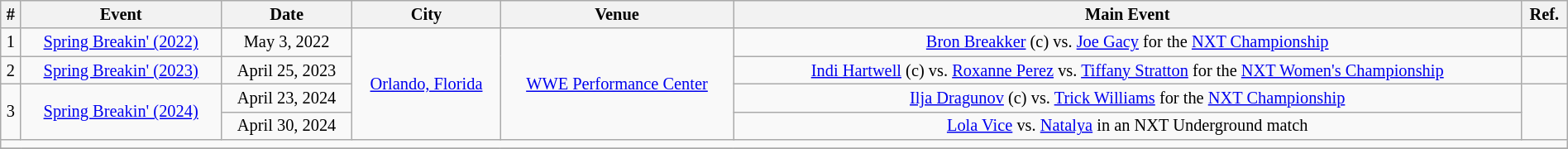<table class="sortable wikitable succession-box" style="font-size:85%; text-align:center;" width="100%">
<tr>
<th>#</th>
<th>Event</th>
<th>Date</th>
<th>City</th>
<th>Venue</th>
<th>Main Event</th>
<th>Ref.</th>
</tr>
<tr>
<td>1</td>
<td><a href='#'>Spring Breakin' (2022)</a></td>
<td>May 3, 2022</td>
<td rowspan="4"><a href='#'>Orlando, Florida</a></td>
<td rowspan="4"><a href='#'>WWE Performance Center</a></td>
<td><a href='#'>Bron Breakker</a> (c) vs. <a href='#'>Joe Gacy</a> for the <a href='#'>NXT Championship</a></td>
<td></td>
</tr>
<tr>
<td>2</td>
<td><a href='#'>Spring Breakin' (2023)</a></td>
<td>April 25, 2023</td>
<td><a href='#'>Indi Hartwell</a> (c) vs. <a href='#'>Roxanne Perez</a> vs. <a href='#'>Tiffany Stratton</a> for the <a href='#'>NXT Women's Championship</a></td>
<td></td>
</tr>
<tr>
<td rowspan="2">3</td>
<td rowspan="2"><a href='#'>Spring Breakin' (2024)</a></td>
<td>April 23, 2024</td>
<td><a href='#'>Ilja Dragunov</a> (c) vs. <a href='#'>Trick Williams</a> for the <a href='#'>NXT Championship</a></td>
<td rowspan="2"></td>
</tr>
<tr>
<td>April 30, 2024</td>
<td><a href='#'>Lola Vice</a> vs. <a href='#'>Natalya</a> in an NXT Underground match</td>
</tr>
<tr>
<td colspan="10"></td>
</tr>
<tr>
</tr>
</table>
